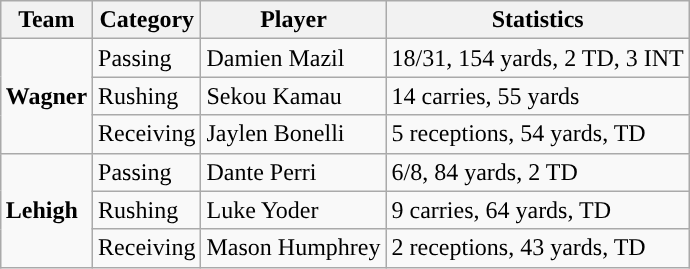<table class="wikitable" style="float: right;">
<tr>
<th>Team</th>
<th>Category</th>
<th>Player</th>
<th>Statistics</th>
</tr>
<tr>
<td rowspan=3><strong>Wagner</strong></td>
<td>Passing</td>
<td>Damien Mazil</td>
<td>18/31, 154 yards, 2 TD, 3 INT</td>
</tr>
<tr>
<td>Rushing</td>
<td>Sekou Kamau</td>
<td>14 carries, 55 yards</td>
</tr>
<tr>
<td>Receiving</td>
<td>Jaylen Bonelli</td>
<td>5 receptions, 54 yards, TD</td>
</tr>
<tr>
<td rowspan=3><strong>Lehigh</strong></td>
<td>Passing</td>
<td>Dante Perri</td>
<td>6/8, 84 yards, 2 TD</td>
</tr>
<tr>
<td>Rushing</td>
<td>Luke Yoder</td>
<td>9 carries, 64 yards, TD</td>
</tr>
<tr>
<td>Receiving</td>
<td>Mason Humphrey</td>
<td>2 receptions, 43 yards, TD</td>
</tr>
</table>
